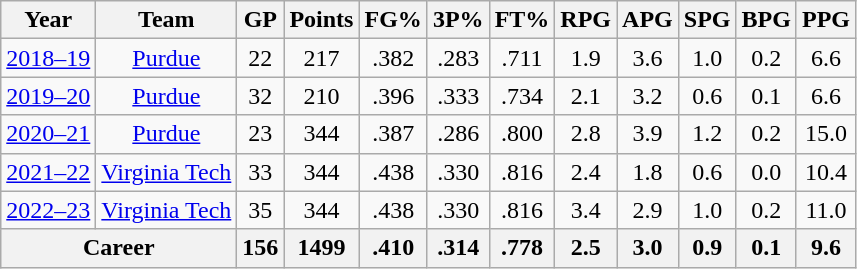<table class="wikitable"; style="text-align:center";>
<tr>
<th>Year</th>
<th>Team</th>
<th>GP</th>
<th>Points</th>
<th>FG%</th>
<th>3P%</th>
<th>FT%</th>
<th>RPG</th>
<th>APG</th>
<th>SPG</th>
<th>BPG</th>
<th>PPG</th>
</tr>
<tr>
<td><a href='#'>2018–19</a></td>
<td><a href='#'>Purdue</a></td>
<td>22</td>
<td>217</td>
<td>.382</td>
<td>.283</td>
<td>.711</td>
<td>1.9</td>
<td>3.6</td>
<td>1.0</td>
<td>0.2</td>
<td>6.6</td>
</tr>
<tr>
<td><a href='#'>2019–20</a></td>
<td><a href='#'>Purdue</a></td>
<td>32</td>
<td>210</td>
<td>.396</td>
<td>.333</td>
<td>.734</td>
<td>2.1</td>
<td>3.2</td>
<td>0.6</td>
<td>0.1</td>
<td>6.6</td>
</tr>
<tr>
<td><a href='#'>2020–21</a></td>
<td><a href='#'>Purdue</a></td>
<td>23</td>
<td>344</td>
<td>.387</td>
<td>.286</td>
<td>.800</td>
<td>2.8</td>
<td>3.9</td>
<td>1.2</td>
<td>0.2</td>
<td>15.0</td>
</tr>
<tr>
<td><a href='#'>2021–22</a></td>
<td><a href='#'>Virginia Tech</a></td>
<td>33</td>
<td>344</td>
<td>.438</td>
<td>.330</td>
<td>.816</td>
<td>2.4</td>
<td>1.8</td>
<td>0.6</td>
<td>0.0</td>
<td>10.4</td>
</tr>
<tr>
<td><a href='#'>2022–23</a></td>
<td><a href='#'>Virginia Tech</a></td>
<td>35</td>
<td>344</td>
<td>.438</td>
<td>.330</td>
<td>.816</td>
<td>3.4</td>
<td>2.9</td>
<td>1.0</td>
<td>0.2</td>
<td>11.0</td>
</tr>
<tr>
<th colspan=2; align=center>Career</th>
<th>156</th>
<th>1499</th>
<th>.410</th>
<th>.314</th>
<th>.778</th>
<th>2.5</th>
<th>3.0</th>
<th>0.9</th>
<th>0.1</th>
<th>9.6</th>
</tr>
</table>
